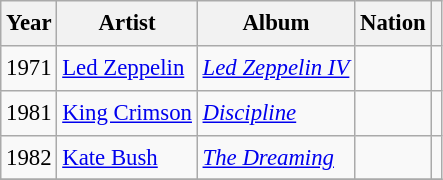<table class="wikitable" style="font-size:0.95em;line-height:1.5em;">
<tr>
<th>Year</th>
<th>Artist</th>
<th>Album</th>
<th>Nation</th>
<th></th>
</tr>
<tr>
<td>1971</td>
<td><a href='#'>Led Zeppelin</a></td>
<td><em><a href='#'>Led Zeppelin IV</a></em></td>
<td></td>
<td></td>
</tr>
<tr>
<td>1981</td>
<td><a href='#'>King Crimson</a></td>
<td><em><a href='#'>Discipline</a></em></td>
<td></td>
<td></td>
</tr>
<tr>
<td>1982</td>
<td><a href='#'>Kate Bush</a></td>
<td><em><a href='#'>The Dreaming</a></em></td>
<td></td>
<td></td>
</tr>
<tr>
</tr>
</table>
